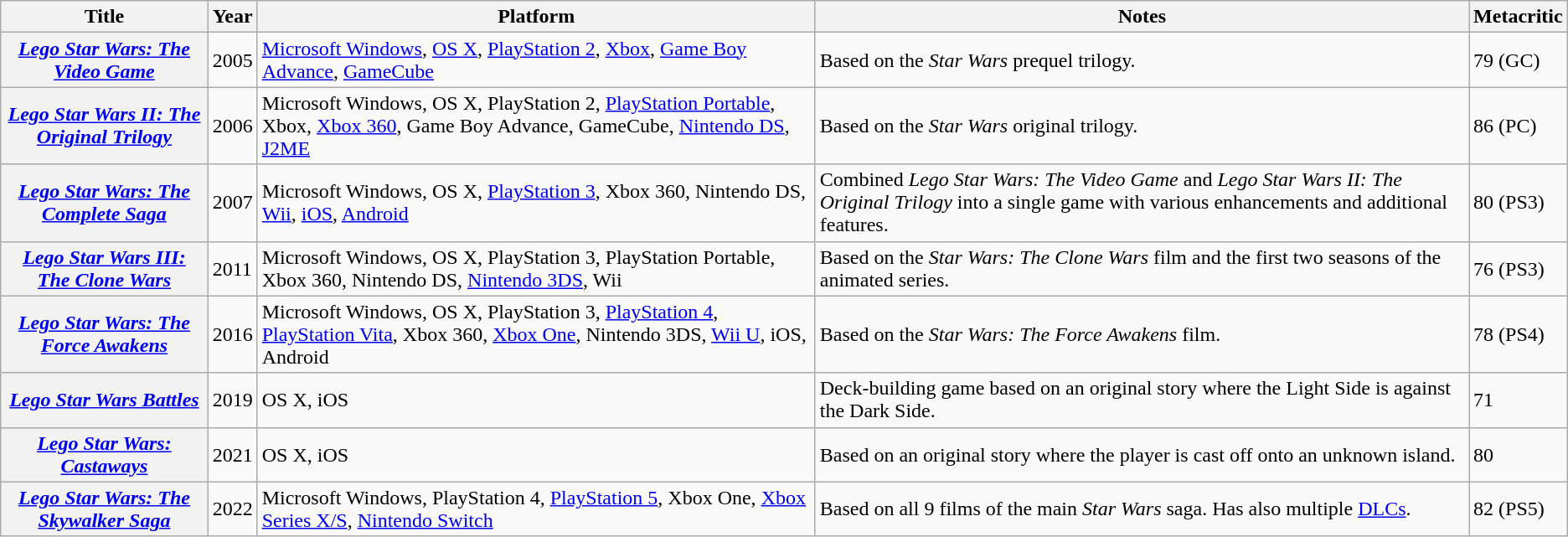<table class="wikitable plainrowheaders">
<tr>
<th scope="col">Title</th>
<th scope="col">Year</th>
<th scope="col">Platform</th>
<th scope="col">Notes</th>
<th scope="col">Metacritic</th>
</tr>
<tr>
<th scope="row"><em><a href='#'>Lego Star Wars: The Video Game</a></em></th>
<td>2005</td>
<td><a href='#'>Microsoft Windows</a>, <a href='#'>OS X</a>, <a href='#'>PlayStation 2</a>, <a href='#'>Xbox</a>, <a href='#'>Game Boy Advance</a>, <a href='#'>GameCube</a></td>
<td>Based on the <em>Star Wars</em> prequel trilogy.</td>
<td>79 (GC)</td>
</tr>
<tr>
<th scope="row"><em><a href='#'>Lego Star Wars II: The Original Trilogy</a></em></th>
<td>2006</td>
<td>Microsoft Windows, OS X, PlayStation 2, <a href='#'>PlayStation Portable</a>, Xbox, <a href='#'>Xbox 360</a>, Game Boy Advance, GameCube, <a href='#'>Nintendo DS</a>, <a href='#'>J2ME</a></td>
<td>Based on the <em>Star Wars</em> original trilogy.</td>
<td>86 (PC)</td>
</tr>
<tr>
<th scope="row"><em><a href='#'>Lego Star Wars: The Complete Saga</a></em></th>
<td>2007</td>
<td>Microsoft Windows, OS X, <a href='#'>PlayStation 3</a>, Xbox 360, Nintendo DS, <a href='#'>Wii</a>, <a href='#'>iOS</a>, <a href='#'>Android</a></td>
<td>Combined <em>Lego Star Wars: The Video Game</em> and <em>Lego Star Wars II: The Original Trilogy</em> into a single game with various enhancements and additional features.</td>
<td>80 (PS3)</td>
</tr>
<tr>
<th scope="row"><em><a href='#'>Lego Star Wars III: The Clone Wars</a></em></th>
<td>2011</td>
<td>Microsoft Windows, OS X, PlayStation 3, PlayStation Portable, Xbox 360, Nintendo DS, <a href='#'>Nintendo 3DS</a>, Wii</td>
<td>Based on the <em>Star Wars: The Clone Wars</em> film and the first two seasons of the animated series.</td>
<td>76 (PS3)</td>
</tr>
<tr>
<th scope="row"><em><a href='#'>Lego Star Wars: The Force Awakens</a></em></th>
<td>2016</td>
<td>Microsoft Windows, OS X, PlayStation 3, <a href='#'>PlayStation 4</a>, <a href='#'>PlayStation Vita</a>, Xbox 360, <a href='#'>Xbox One</a>, Nintendo 3DS, <a href='#'>Wii U</a>, iOS, Android</td>
<td>Based on the <em>Star Wars: The Force Awakens</em> film.</td>
<td>78 (PS4)</td>
</tr>
<tr>
<th scope="row"><em><a href='#'>Lego Star Wars Battles</a></em></th>
<td>2019</td>
<td>OS X, iOS</td>
<td>Deck-building game based on an original story where the Light Side is against the Dark Side.</td>
<td>71</td>
</tr>
<tr>
<th scope="row"><em><a href='#'>Lego Star Wars: Castaways</a></em></th>
<td>2021</td>
<td>OS X, iOS</td>
<td>Based on an original story where the player is cast off onto an unknown island.</td>
<td>80</td>
</tr>
<tr>
<th scope="row"><em><a href='#'>Lego Star Wars: The Skywalker Saga</a></em></th>
<td>2022</td>
<td>Microsoft Windows, PlayStation 4, <a href='#'>PlayStation 5</a>, Xbox One, <a href='#'>Xbox Series X/S</a>, <a href='#'>Nintendo Switch</a></td>
<td>Based on all 9 films of the main <em>Star Wars</em> saga. Has also multiple <a href='#'>DLCs</a>.</td>
<td>82 (PS5)</td>
</tr>
</table>
